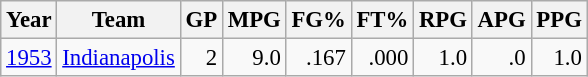<table class="wikitable sortable" style="font-size:95%; text-align:right;">
<tr>
<th>Year</th>
<th>Team</th>
<th>GP</th>
<th>MPG</th>
<th>FG%</th>
<th>FT%</th>
<th>RPG</th>
<th>APG</th>
<th>PPG</th>
</tr>
<tr>
<td style="text-align:left;"><a href='#'>1953</a></td>
<td style="text-align:left;"><a href='#'>Indianapolis</a></td>
<td>2</td>
<td>9.0</td>
<td>.167</td>
<td>.000</td>
<td>1.0</td>
<td>.0</td>
<td>1.0</td>
</tr>
</table>
